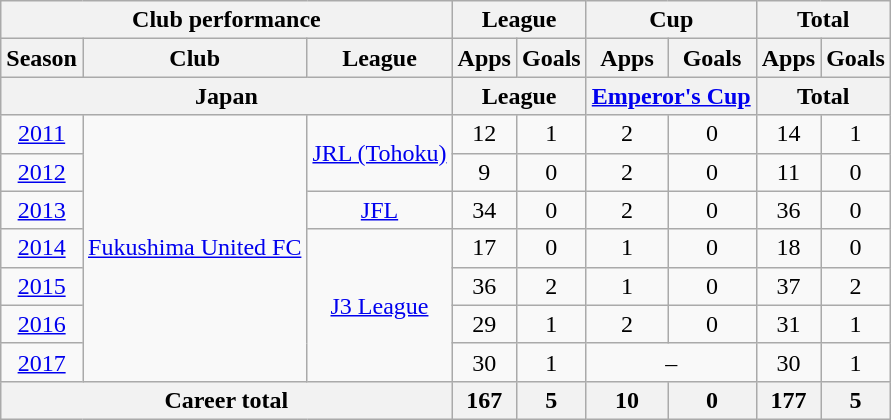<table class="wikitable" style="text-align:center">
<tr>
<th colspan=3>Club performance</th>
<th colspan=2>League</th>
<th colspan=2>Cup</th>
<th colspan=2>Total</th>
</tr>
<tr>
<th>Season</th>
<th>Club</th>
<th>League</th>
<th>Apps</th>
<th>Goals</th>
<th>Apps</th>
<th>Goals</th>
<th>Apps</th>
<th>Goals</th>
</tr>
<tr>
<th colspan=3>Japan</th>
<th colspan=2>League</th>
<th colspan=2><a href='#'>Emperor's Cup</a></th>
<th colspan=2>Total</th>
</tr>
<tr>
<td><a href='#'>2011</a></td>
<td rowspan="7"><a href='#'>Fukushima United FC</a></td>
<td rowspan="2"><a href='#'>JRL (Tohoku)</a></td>
<td>12</td>
<td>1</td>
<td>2</td>
<td>0</td>
<td>14</td>
<td>1</td>
</tr>
<tr>
<td><a href='#'>2012</a></td>
<td>9</td>
<td>0</td>
<td>2</td>
<td>0</td>
<td>11</td>
<td>0</td>
</tr>
<tr>
<td><a href='#'>2013</a></td>
<td><a href='#'>JFL</a></td>
<td>34</td>
<td>0</td>
<td>2</td>
<td>0</td>
<td>36</td>
<td>0</td>
</tr>
<tr>
<td><a href='#'>2014</a></td>
<td rowspan="4"><a href='#'>J3 League</a></td>
<td>17</td>
<td>0</td>
<td>1</td>
<td>0</td>
<td>18</td>
<td>0</td>
</tr>
<tr>
<td><a href='#'>2015</a></td>
<td>36</td>
<td>2</td>
<td>1</td>
<td>0</td>
<td>37</td>
<td>2</td>
</tr>
<tr>
<td><a href='#'>2016</a></td>
<td>29</td>
<td>1</td>
<td>2</td>
<td>0</td>
<td>31</td>
<td>1</td>
</tr>
<tr>
<td><a href='#'>2017</a></td>
<td>30</td>
<td>1</td>
<td colspan="2">–</td>
<td>30</td>
<td>1</td>
</tr>
<tr>
<th colspan=3>Career total</th>
<th>167</th>
<th>5</th>
<th>10</th>
<th>0</th>
<th>177</th>
<th>5</th>
</tr>
</table>
